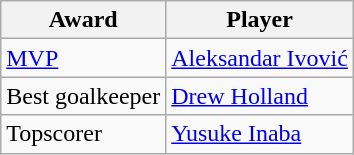<table class="wikitable">
<tr>
<th>Award</th>
<th>Player</th>
</tr>
<tr>
<td><a href='#'>MVP</a></td>
<td> <a href='#'>Aleksandar Ivović</a></td>
</tr>
<tr>
<td>Best goalkeeper</td>
<td> <a href='#'>Drew Holland</a></td>
</tr>
<tr>
<td>Topscorer</td>
<td> <a href='#'>Yusuke Inaba</a></td>
</tr>
</table>
